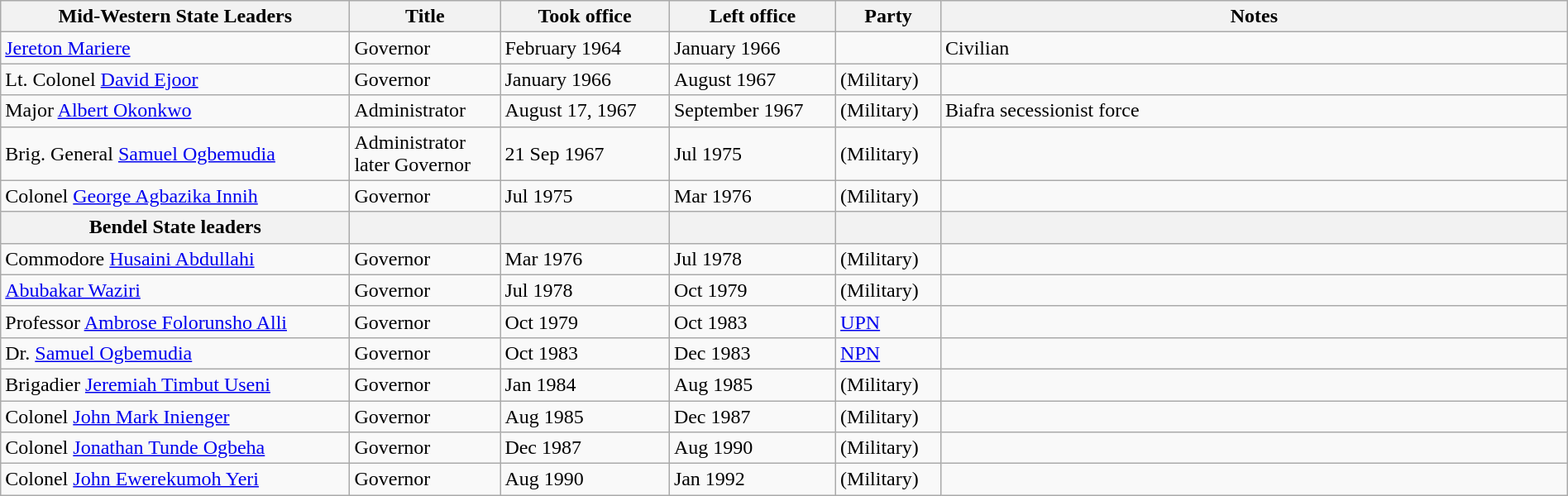<table class="wikitable" border="1" style="width:100%; margin:auto; text-align:left">
<tr>
<th>Mid-Western State Leaders</th>
<th>Title</th>
<th>Took office</th>
<th>Left office</th>
<th>Party</th>
<th width="40%">Notes</th>
</tr>
<tr -valign="top">
<td><a href='#'>Jereton Mariere</a></td>
<td>Governor</td>
<td>February 1964</td>
<td>January 1966</td>
<td></td>
<td>Civilian</td>
</tr>
<tr -valign="top">
<td>Lt. Colonel <a href='#'>David Ejoor</a></td>
<td>Governor</td>
<td>January 1966</td>
<td>August 1967</td>
<td>(Military)</td>
<td></td>
</tr>
<tr -valign="top">
<td>Major <a href='#'>Albert Okonkwo</a></td>
<td>Administrator</td>
<td>August 17, 1967</td>
<td>September 1967</td>
<td>(Military)</td>
<td>Biafra secessionist force</td>
</tr>
<tr -valign="top">
<td>Brig. General <a href='#'>Samuel Ogbemudia</a></td>
<td>Administrator<br>later Governor</td>
<td>21 Sep 1967</td>
<td>Jul 1975</td>
<td>(Military)</td>
<td></td>
</tr>
<tr -valign="top">
<td>Colonel <a href='#'>George Agbazika Innih</a></td>
<td>Governor</td>
<td>Jul 1975</td>
<td>Mar 1976</td>
<td>(Military)</td>
<td></td>
</tr>
<tr>
<th>Bendel State leaders</th>
<th></th>
<th></th>
<th></th>
<th></th>
<th width="40%"></th>
</tr>
<tr -valign="top">
<td>Commodore <a href='#'>Husaini Abdullahi</a></td>
<td>Governor</td>
<td>Mar 1976</td>
<td>Jul 1978</td>
<td>(Military)</td>
<td></td>
</tr>
<tr -valign="top">
<td><a href='#'>Abubakar Waziri</a></td>
<td>Governor</td>
<td>Jul 1978</td>
<td>Oct 1979</td>
<td>(Military)</td>
<td></td>
</tr>
<tr -valign="top">
<td>Professor <a href='#'>Ambrose Folorunsho Alli</a></td>
<td>Governor</td>
<td>Oct 1979</td>
<td>Oct 1983</td>
<td><a href='#'>UPN</a></td>
<td></td>
</tr>
<tr -valign="top">
<td>Dr. <a href='#'>Samuel Ogbemudia</a></td>
<td>Governor</td>
<td>Oct 1983</td>
<td>Dec 1983</td>
<td><a href='#'>NPN</a></td>
<td></td>
</tr>
<tr -valign="top">
<td>Brigadier <a href='#'>Jeremiah Timbut Useni</a></td>
<td>Governor</td>
<td>Jan 1984</td>
<td>Aug 1985</td>
<td>(Military)</td>
<td></td>
</tr>
<tr -valign="top">
<td>Colonel <a href='#'>John Mark Inienger</a></td>
<td>Governor</td>
<td>Aug 1985</td>
<td>Dec 1987</td>
<td>(Military)</td>
<td></td>
</tr>
<tr -valign="top">
<td>Colonel <a href='#'>Jonathan Tunde Ogbeha</a></td>
<td>Governor</td>
<td>Dec 1987</td>
<td>Aug 1990</td>
<td>(Military)</td>
<td></td>
</tr>
<tr -valign="top">
<td>Colonel <a href='#'>John Ewerekumoh Yeri</a></td>
<td>Governor</td>
<td>Aug 1990</td>
<td>Jan 1992</td>
<td>(Military)</td>
<td></td>
</tr>
</table>
